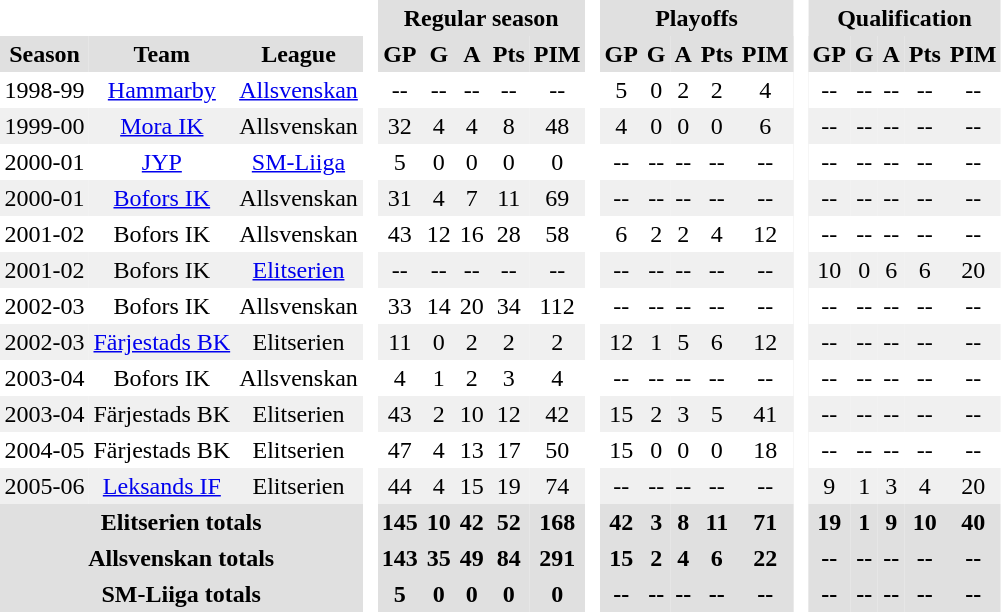<table BORDER="0" CELLPADDING="3" CELLSPACING="0" ID="Table3">
<tr bgcolor="#e0e0e0">
<th colspan="3" bgcolor="#ffffff"> </th>
<th rowspan="99" bgcolor="#ffffff"> </th>
<th colspan="5">Regular season</th>
<th rowspan="99" bgcolor="#ffffff"> </th>
<th colspan="5">Playoffs</th>
<th rowspan="99" bgcolor="#ffffff"> </th>
<th colspan="5">Qualification</th>
</tr>
<tr bgcolor="#e0e0e0">
<th>Season</th>
<th>Team</th>
<th>League</th>
<th>GP</th>
<th>G</th>
<th>A</th>
<th>Pts</th>
<th>PIM</th>
<th>GP</th>
<th>G</th>
<th>A</th>
<th>Pts</th>
<th>PIM</th>
<th>GP</th>
<th>G</th>
<th>A</th>
<th>Pts</th>
<th>PIM</th>
</tr>
<tr ALIGN="center">
<td>1998-99</td>
<td><a href='#'>Hammarby</a></td>
<td><a href='#'>Allsvenskan</a></td>
<td>--</td>
<td>--</td>
<td>--</td>
<td>--</td>
<td>--</td>
<td>5</td>
<td>0</td>
<td>2</td>
<td>2</td>
<td>4</td>
<td>--</td>
<td>--</td>
<td>--</td>
<td>--</td>
<td>--</td>
</tr>
<tr ALIGN="center" bgcolor="#f0f0f0">
<td>1999-00</td>
<td><a href='#'>Mora IK</a></td>
<td>Allsvenskan</td>
<td>32</td>
<td>4</td>
<td>4</td>
<td>8</td>
<td>48</td>
<td>4</td>
<td>0</td>
<td>0</td>
<td>0</td>
<td>6</td>
<td>--</td>
<td>--</td>
<td>--</td>
<td>--</td>
<td>--</td>
</tr>
<tr ALIGN="center">
<td>2000-01</td>
<td><a href='#'>JYP</a></td>
<td><a href='#'>SM-Liiga</a></td>
<td>5</td>
<td>0</td>
<td>0</td>
<td>0</td>
<td>0</td>
<td>--</td>
<td>--</td>
<td>--</td>
<td>--</td>
<td>--</td>
<td>--</td>
<td>--</td>
<td>--</td>
<td>--</td>
<td>--</td>
</tr>
<tr ALIGN="center" bgcolor="#f0f0f0">
<td>2000-01</td>
<td><a href='#'>Bofors IK</a></td>
<td>Allsvenskan</td>
<td>31</td>
<td>4</td>
<td>7</td>
<td>11</td>
<td>69</td>
<td>--</td>
<td>--</td>
<td>--</td>
<td>--</td>
<td>--</td>
<td>--</td>
<td>--</td>
<td>--</td>
<td>--</td>
<td>--</td>
</tr>
<tr ALIGN="center">
<td>2001-02</td>
<td>Bofors IK</td>
<td>Allsvenskan</td>
<td>43</td>
<td>12</td>
<td>16</td>
<td>28</td>
<td>58</td>
<td>6</td>
<td>2</td>
<td>2</td>
<td>4</td>
<td>12</td>
<td>--</td>
<td>--</td>
<td>--</td>
<td>--</td>
<td>--</td>
</tr>
<tr ALIGN="center" bgcolor="#f0f0f0">
<td>2001-02</td>
<td>Bofors IK</td>
<td><a href='#'>Elitserien</a></td>
<td>--</td>
<td>--</td>
<td>--</td>
<td>--</td>
<td>--</td>
<td>--</td>
<td>--</td>
<td>--</td>
<td>--</td>
<td>--</td>
<td>10</td>
<td>0</td>
<td>6</td>
<td>6</td>
<td>20</td>
</tr>
<tr ALIGN="center">
<td>2002-03</td>
<td>Bofors IK</td>
<td>Allsvenskan</td>
<td>33</td>
<td>14</td>
<td>20</td>
<td>34</td>
<td>112</td>
<td>--</td>
<td>--</td>
<td>--</td>
<td>--</td>
<td>--</td>
<td>--</td>
<td>--</td>
<td>--</td>
<td>--</td>
<td>--</td>
</tr>
<tr ALIGN="center" bgcolor="#f0f0f0">
<td>2002-03</td>
<td><a href='#'>Färjestads BK</a></td>
<td>Elitserien</td>
<td>11</td>
<td>0</td>
<td>2</td>
<td>2</td>
<td>2</td>
<td>12</td>
<td>1</td>
<td>5</td>
<td>6</td>
<td>12</td>
<td>--</td>
<td>--</td>
<td>--</td>
<td>--</td>
<td>--</td>
</tr>
<tr ALIGN="center">
<td>2003-04</td>
<td>Bofors IK</td>
<td>Allsvenskan</td>
<td>4</td>
<td>1</td>
<td>2</td>
<td>3</td>
<td>4</td>
<td>--</td>
<td>--</td>
<td>--</td>
<td>--</td>
<td>--</td>
<td>--</td>
<td>--</td>
<td>--</td>
<td>--</td>
<td>--</td>
</tr>
<tr ALIGN="center" bgcolor="#f0f0f0">
<td>2003-04</td>
<td>Färjestads BK</td>
<td>Elitserien</td>
<td>43</td>
<td>2</td>
<td>10</td>
<td>12</td>
<td>42</td>
<td>15</td>
<td>2</td>
<td>3</td>
<td>5</td>
<td>41</td>
<td>--</td>
<td>--</td>
<td>--</td>
<td>--</td>
<td>--</td>
</tr>
<tr ALIGN="center">
<td>2004-05</td>
<td>Färjestads BK</td>
<td>Elitserien</td>
<td>47</td>
<td>4</td>
<td>13</td>
<td>17</td>
<td>50</td>
<td>15</td>
<td>0</td>
<td>0</td>
<td>0</td>
<td>18</td>
<td>--</td>
<td>--</td>
<td>--</td>
<td>--</td>
<td>--</td>
</tr>
<tr ALIGN="center" bgcolor="#f0f0f0">
<td>2005-06</td>
<td><a href='#'>Leksands IF</a></td>
<td>Elitserien</td>
<td>44</td>
<td>4</td>
<td>15</td>
<td>19</td>
<td>74</td>
<td>--</td>
<td>--</td>
<td>--</td>
<td>--</td>
<td>--</td>
<td>9</td>
<td>1</td>
<td>3</td>
<td>4</td>
<td>20</td>
</tr>
<tr bgcolor="#e0e0e0">
<th colspan="3">Elitserien totals</th>
<th>145</th>
<th>10</th>
<th>42</th>
<th>52</th>
<th>168</th>
<th>42</th>
<th>3</th>
<th>8</th>
<th>11</th>
<th>71</th>
<th>19</th>
<th>1</th>
<th>9</th>
<th>10</th>
<th>40</th>
</tr>
<tr bgcolor="#e0e0e0">
<th colspan="3">Allsvenskan totals</th>
<th>143</th>
<th>35</th>
<th>49</th>
<th>84</th>
<th>291</th>
<th>15</th>
<th>2</th>
<th>4</th>
<th>6</th>
<th>22</th>
<th>--</th>
<th>--</th>
<th>--</th>
<th>--</th>
<th>--</th>
</tr>
<tr bgcolor="#e0e0e0">
<th colspan="3">SM-Liiga totals</th>
<th>5</th>
<th>0</th>
<th>0</th>
<th>0</th>
<th>0</th>
<th>--</th>
<th>--</th>
<th>--</th>
<th>--</th>
<th>--</th>
<th>--</th>
<th>--</th>
<th>--</th>
<th>--</th>
<th>--</th>
</tr>
</table>
